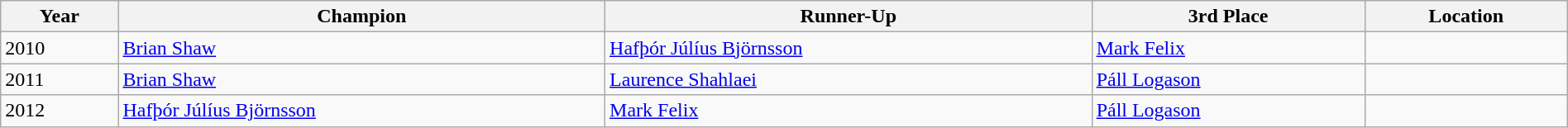<table class="wikitable sortable" style="display: inline-table;width: 100%;">
<tr>
<th>Year</th>
<th>Champion</th>
<th>Runner-Up</th>
<th>3rd Place</th>
<th>Location</th>
</tr>
<tr>
<td>2010</td>
<td> <a href='#'>Brian Shaw</a></td>
<td> <a href='#'>Hafþór Júlíus Björnsson</a></td>
<td> <a href='#'>Mark Felix</a></td>
<td> </td>
</tr>
<tr>
<td>2011</td>
<td> <a href='#'>Brian Shaw</a></td>
<td> <a href='#'>Laurence Shahlaei</a></td>
<td> <a href='#'>Páll Logason</a></td>
<td> </td>
</tr>
<tr>
<td>2012</td>
<td> <a href='#'>Hafþór Júlíus Björnsson</a></td>
<td> <a href='#'>Mark Felix</a></td>
<td> <a href='#'>Páll Logason</a></td>
<td> </td>
</tr>
</table>
